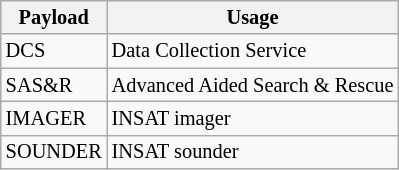<table class="wikitable" style="font-size:85%;">
<tr>
<th>Payload</th>
<th>Usage</th>
</tr>
<tr>
<td>DCS</td>
<td>Data Collection Service</td>
</tr>
<tr>
<td>SAS&R</td>
<td>Advanced Aided Search & Rescue</td>
</tr>
<tr>
<td>IMAGER</td>
<td>INSAT imager</td>
</tr>
<tr>
<td>SOUNDER</td>
<td>INSAT sounder</td>
</tr>
</table>
